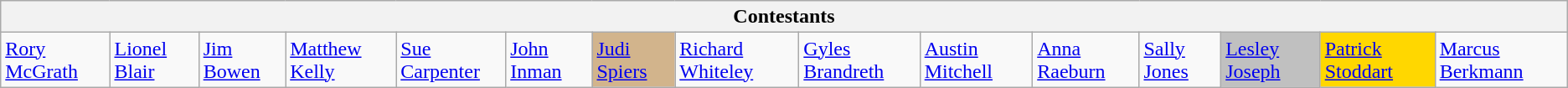<table class="wikitable collapsible">
<tr>
<th colspan="15">Contestants</th>
</tr>
<tr>
<td><a href='#'>Rory McGrath</a></td>
<td><a href='#'>Lionel Blair</a></td>
<td><a href='#'>Jim Bowen</a></td>
<td><a href='#'>Matthew Kelly</a></td>
<td><a href='#'>Sue Carpenter</a></td>
<td><a href='#'>John Inman</a></td>
<td style="background:tan;"><a href='#'>Judi Spiers</a></td>
<td><a href='#'>Richard Whiteley</a></td>
<td><a href='#'>Gyles Brandreth</a></td>
<td><a href='#'>Austin Mitchell</a></td>
<td><a href='#'>Anna Raeburn</a></td>
<td><a href='#'>Sally Jones</a></td>
<td style="background:silver;"><a href='#'>Lesley Joseph</a></td>
<td style="background:gold;"><a href='#'>Patrick Stoddart</a></td>
<td><a href='#'>Marcus Berkmann</a></td>
</tr>
</table>
